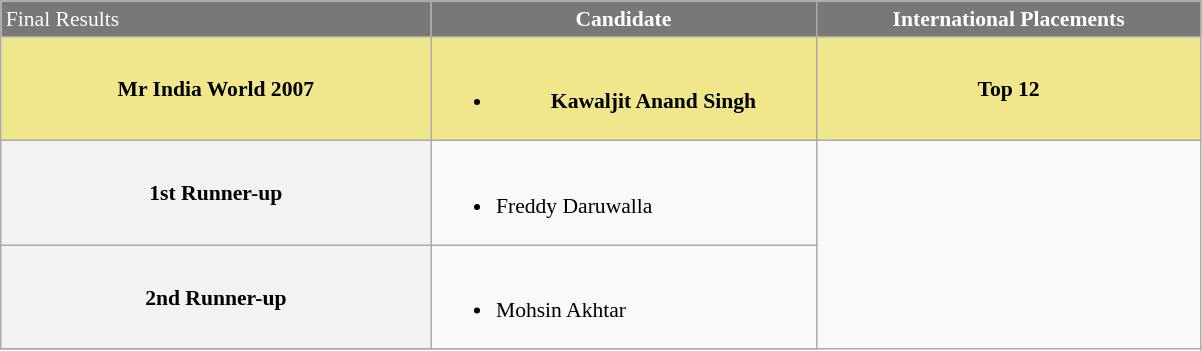<table class="wikitable sortable" style="font-size:90%;">
<tr>
<td style="width:280px;background-color:#787878;color:#FFFFFF;">Final Results</td>
<th style="width:250px;background-color:#787878;color:#FFFFFF;">Candidate</th>
<th style="width:250px;background-color:#787878;color:#FFFFFF;">International Placements</th>
</tr>
<tr style="background:khaki; text-align:center; font-weight: bold">
<td>Mr India World 2007</td>
<td><br><ul><li>Kawaljit Anand Singh</li></ul></td>
<td>Top 12</td>
</tr>
<tr>
<th>1st Runner-up</th>
<td><br><ul><li>Freddy Daruwalla</li></ul></td>
</tr>
<tr>
<th>2nd Runner-up</th>
<td><br><ul><li>Mohsin Akhtar</li></ul></td>
</tr>
<tr>
</tr>
</table>
